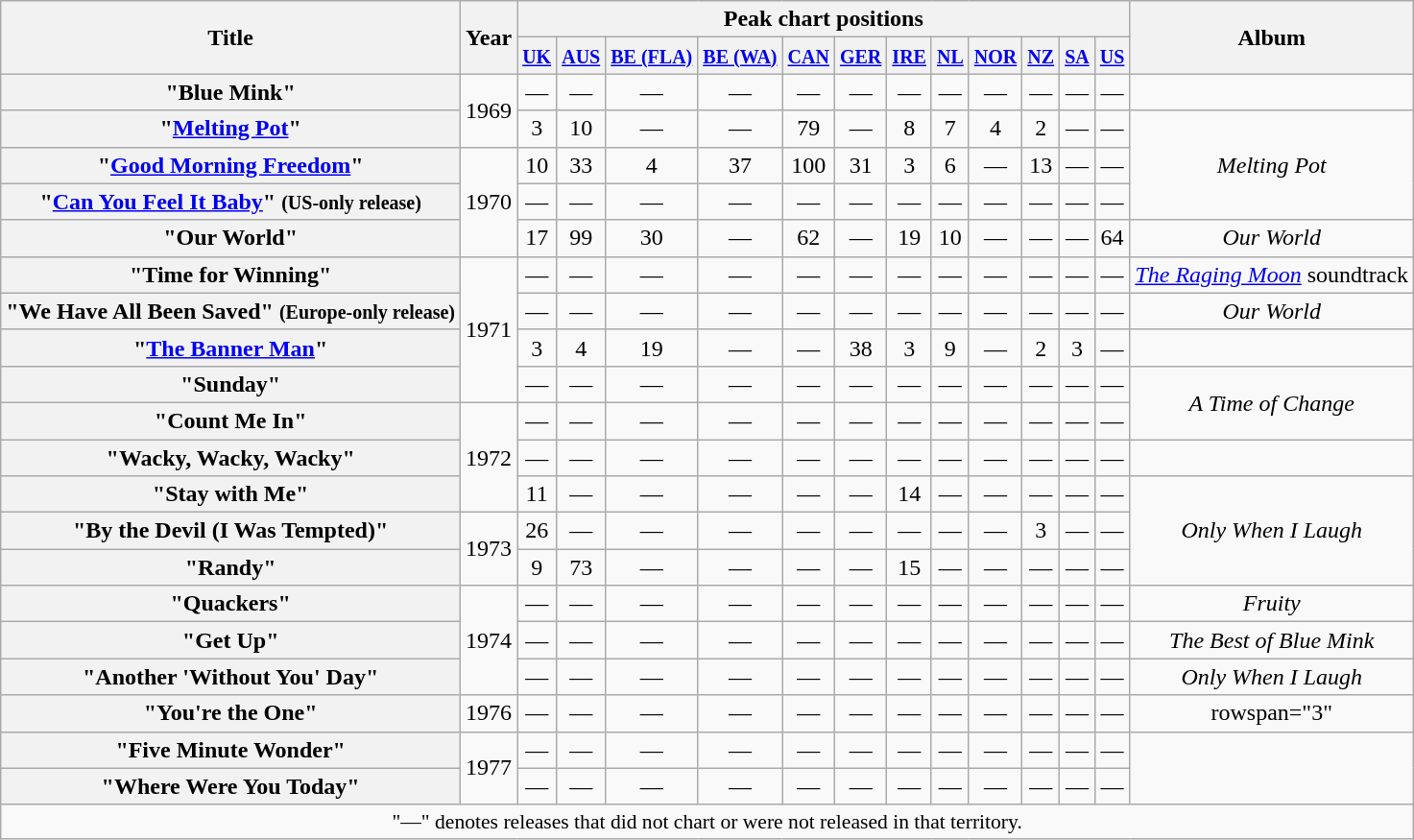<table class="wikitable plainrowheaders" style="text-align:center;">
<tr>
<th rowspan="2">Title</th>
<th rowspan="2">Year</th>
<th colspan="12">Peak chart positions</th>
<th rowspan="2">Album</th>
</tr>
<tr>
<th scope="col"><small><a href='#'>UK</a></small><br></th>
<th scope="col"><small><a href='#'>AUS</a></small><br></th>
<th><small><a href='#'>BE (FLA)</a></small><br></th>
<th><small><a href='#'>BE (WA)</a></small><br></th>
<th><small><a href='#'>CAN</a></small><br></th>
<th><small><a href='#'>GER</a></small><br></th>
<th><small><a href='#'>IRE</a></small><br></th>
<th><small><a href='#'>NL</a></small><br></th>
<th><small><a href='#'>NOR</a></small><br></th>
<th><small><a href='#'>NZ</a></small><br></th>
<th><small><a href='#'>SA</a></small><br></th>
<th><small><a href='#'>US</a></small><br></th>
</tr>
<tr>
<th scope="row">"Blue Mink"</th>
<td rowspan="2">1969</td>
<td>—</td>
<td>—</td>
<td>—</td>
<td>—</td>
<td>—</td>
<td>—</td>
<td>—</td>
<td>—</td>
<td>—</td>
<td>—</td>
<td>—</td>
<td>—</td>
<td></td>
</tr>
<tr>
<th scope="row">"<a href='#'>Melting Pot</a>"</th>
<td align="center">3</td>
<td>10</td>
<td>—</td>
<td>—</td>
<td>79</td>
<td>—</td>
<td>8</td>
<td>7</td>
<td>4</td>
<td>2</td>
<td>—</td>
<td>—</td>
<td rowspan="3"><em>Melting Pot</em></td>
</tr>
<tr>
<th scope="row">"<a href='#'>Good Morning Freedom</a>"</th>
<td rowspan="3">1970</td>
<td align="center">10</td>
<td>33</td>
<td>4</td>
<td>37</td>
<td>100</td>
<td>31</td>
<td>3</td>
<td>6</td>
<td>—</td>
<td>13</td>
<td>—</td>
<td>—</td>
</tr>
<tr>
<th scope="row">"<a href='#'>Can You Feel It Baby</a>" <small>(US-only release)</small></th>
<td>—</td>
<td>—</td>
<td>—</td>
<td>—</td>
<td>—</td>
<td>—</td>
<td>—</td>
<td>—</td>
<td>—</td>
<td>—</td>
<td>—</td>
<td>—</td>
</tr>
<tr>
<th scope="row">"Our World"</th>
<td align="center">17</td>
<td>99</td>
<td>30</td>
<td>—</td>
<td>62</td>
<td>—</td>
<td>19</td>
<td>10</td>
<td>—</td>
<td>—</td>
<td>—</td>
<td>64</td>
<td><em>Our World</em></td>
</tr>
<tr>
<th scope="row">"Time for Winning"</th>
<td rowspan="4">1971</td>
<td align="center">—</td>
<td>—</td>
<td>—</td>
<td>—</td>
<td>—</td>
<td>—</td>
<td>—</td>
<td>—</td>
<td>—</td>
<td>—</td>
<td>—</td>
<td>—</td>
<td><em><a href='#'>The Raging Moon</a></em> soundtrack</td>
</tr>
<tr>
<th scope="row">"We Have All Been Saved" <small>(Europe-only release)</small></th>
<td align="center">—</td>
<td>—</td>
<td>—</td>
<td>—</td>
<td>—</td>
<td>—</td>
<td>—</td>
<td>—</td>
<td>—</td>
<td>—</td>
<td>—</td>
<td>—</td>
<td><em>Our World</em></td>
</tr>
<tr>
<th scope="row">"<a href='#'>The Banner Man</a>"</th>
<td align="center">3</td>
<td>4</td>
<td>19</td>
<td>—</td>
<td>—</td>
<td>38</td>
<td>3</td>
<td>9</td>
<td>—</td>
<td>2</td>
<td>3</td>
<td>—</td>
<td></td>
</tr>
<tr>
<th scope="row">"Sunday"</th>
<td align="center">—</td>
<td>—</td>
<td>—</td>
<td>—</td>
<td>—</td>
<td>—</td>
<td>—</td>
<td>—</td>
<td>—</td>
<td>—</td>
<td>—</td>
<td>—</td>
<td rowspan="2"><em>A Time of Change</em></td>
</tr>
<tr>
<th scope="row">"Count Me In"</th>
<td rowspan="3">1972</td>
<td>—</td>
<td>—</td>
<td>—</td>
<td>—</td>
<td>—</td>
<td>—</td>
<td>—</td>
<td>—</td>
<td>—</td>
<td>—</td>
<td>—</td>
<td>—</td>
</tr>
<tr>
<th scope="row">"Wacky, Wacky, Wacky"</th>
<td align="center">—</td>
<td>—</td>
<td>—</td>
<td>—</td>
<td>—</td>
<td>—</td>
<td>—</td>
<td>—</td>
<td>—</td>
<td>—</td>
<td>—</td>
<td>—</td>
<td></td>
</tr>
<tr>
<th scope="row">"Stay with Me"</th>
<td>11</td>
<td>—</td>
<td>—</td>
<td>—</td>
<td>—</td>
<td>—</td>
<td>14</td>
<td>—</td>
<td>—</td>
<td>—</td>
<td>—</td>
<td>—</td>
<td rowspan="3"><em>Only When I Laugh</em></td>
</tr>
<tr>
<th scope="row">"By the Devil (I Was Tempted)"</th>
<td rowspan="2">1973</td>
<td>26</td>
<td>—</td>
<td>—</td>
<td>—</td>
<td>—</td>
<td>—</td>
<td>—</td>
<td>—</td>
<td>—</td>
<td>3</td>
<td>—</td>
<td>—</td>
</tr>
<tr>
<th scope="row">"Randy"</th>
<td>9</td>
<td>73</td>
<td>—</td>
<td>—</td>
<td>—</td>
<td>—</td>
<td>15</td>
<td>—</td>
<td>—</td>
<td>—</td>
<td>—</td>
<td>—</td>
</tr>
<tr>
<th scope="row">"Quackers"</th>
<td rowspan="3">1974</td>
<td>—</td>
<td>—</td>
<td>—</td>
<td>—</td>
<td>—</td>
<td>—</td>
<td>—</td>
<td>—</td>
<td>—</td>
<td>—</td>
<td>—</td>
<td>—</td>
<td><em>Fruity</em></td>
</tr>
<tr>
<th scope="row">"Get Up"</th>
<td align="center">—</td>
<td>—</td>
<td>—</td>
<td>—</td>
<td>—</td>
<td>—</td>
<td>—</td>
<td>—</td>
<td>—</td>
<td>—</td>
<td>—</td>
<td>—</td>
<td><em>The Best of Blue Mink</em></td>
</tr>
<tr>
<th scope="row">"Another 'Without You' Day"</th>
<td align="center">—</td>
<td>—</td>
<td>—</td>
<td>—</td>
<td>—</td>
<td>—</td>
<td>—</td>
<td>—</td>
<td>—</td>
<td>—</td>
<td>—</td>
<td>—</td>
<td><em>Only When I Laugh</em></td>
</tr>
<tr>
<th scope="row">"You're the One"</th>
<td>1976</td>
<td align="center">—</td>
<td>—</td>
<td>—</td>
<td>—</td>
<td>—</td>
<td>—</td>
<td>—</td>
<td>—</td>
<td>—</td>
<td>—</td>
<td>—</td>
<td>—</td>
<td>rowspan="3" </td>
</tr>
<tr>
<th scope="row">"Five Minute Wonder"</th>
<td rowspan="2">1977</td>
<td align="center">—</td>
<td>—</td>
<td>—</td>
<td>—</td>
<td>—</td>
<td>—</td>
<td>—</td>
<td>—</td>
<td>—</td>
<td>—</td>
<td>—</td>
<td>—</td>
</tr>
<tr>
<th scope="row">"Where Were You Today"</th>
<td>—</td>
<td>—</td>
<td>—</td>
<td>—</td>
<td>—</td>
<td>—</td>
<td>—</td>
<td>—</td>
<td>—</td>
<td>—</td>
<td>—</td>
<td>—</td>
</tr>
<tr>
<td colspan="15" style="font-size:90%">"—" denotes releases that did not chart or were not released in that territory.</td>
</tr>
</table>
